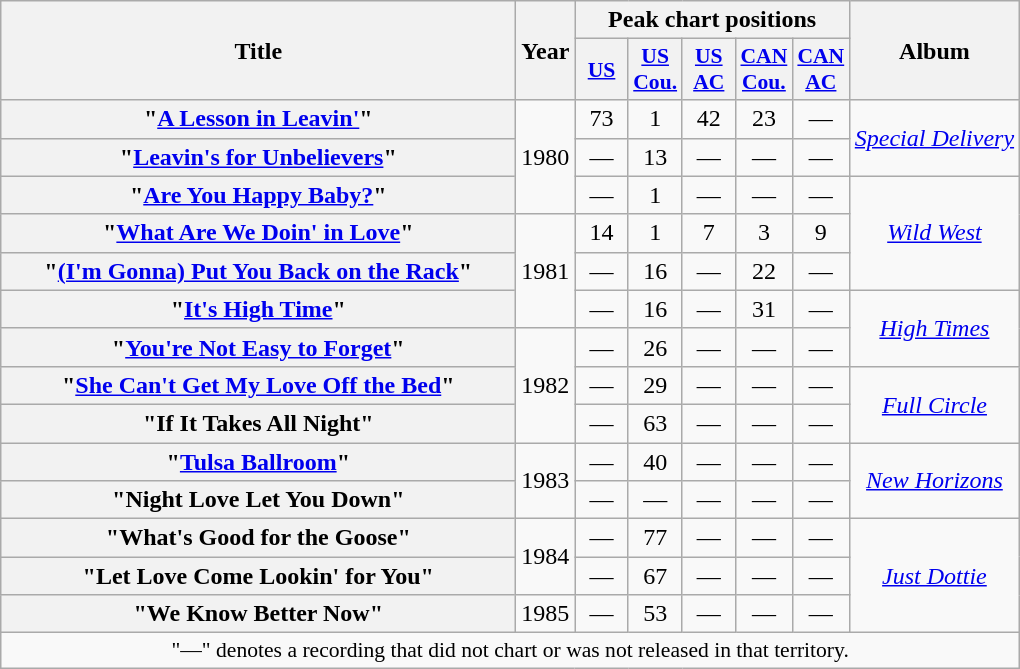<table class="wikitable plainrowheaders" style="text-align:center;" border="1">
<tr>
<th scope="col" rowspan="2" style="width:21em;">Title</th>
<th scope="col" rowspan="2">Year</th>
<th scope="col" colspan="5">Peak chart positions</th>
<th scope="col" rowspan="2">Album</th>
</tr>
<tr>
<th scope="col" style="width:2em;font-size:90%;"><a href='#'>US</a><br></th>
<th scope="col" style="width:2em;font-size:90%;"><a href='#'>US<br>Cou.</a><br></th>
<th scope="col" style="width:2em;font-size:90%;"><a href='#'>US<br>AC</a><br></th>
<th scope="col" style="width:2em;font-size:90%;"><a href='#'>CAN<br>Cou.</a><br></th>
<th scope="col" style="width:2em;font-size:90%;"><a href='#'>CAN<br>AC</a><br></th>
</tr>
<tr>
<th scope="row">"<a href='#'>A Lesson in Leavin'</a>"</th>
<td rowspan="3">1980</td>
<td>73</td>
<td>1</td>
<td>42</td>
<td>23</td>
<td>—</td>
<td rowspan="2"><em><a href='#'>Special Delivery</a></em></td>
</tr>
<tr>
<th scope="row">"<a href='#'>Leavin's for Unbelievers</a>"</th>
<td>—</td>
<td>13</td>
<td>—</td>
<td>—</td>
<td>—</td>
</tr>
<tr>
<th scope="row">"<a href='#'>Are You Happy Baby?</a>"</th>
<td>—</td>
<td>1</td>
<td>—</td>
<td>—</td>
<td>—</td>
<td rowspan="3"><em><a href='#'>Wild West</a></em></td>
</tr>
<tr>
<th scope="row">"<a href='#'>What Are We Doin' in Love</a>" </th>
<td rowspan="3">1981</td>
<td>14</td>
<td>1</td>
<td>7</td>
<td>3</td>
<td>9</td>
</tr>
<tr>
<th scope="row">"<a href='#'>(I'm Gonna) Put You Back on the Rack</a>"</th>
<td>—</td>
<td>16</td>
<td>—</td>
<td>22</td>
<td>—</td>
</tr>
<tr>
<th scope="row">"<a href='#'>It's High Time</a>"</th>
<td>—</td>
<td>16</td>
<td>—</td>
<td>31</td>
<td>—</td>
<td rowspan="2"><em><a href='#'>High Times</a></em></td>
</tr>
<tr>
<th scope="row">"<a href='#'>You're Not Easy to Forget</a>"</th>
<td rowspan="3">1982</td>
<td>—</td>
<td>26</td>
<td>—</td>
<td>—</td>
<td>—</td>
</tr>
<tr>
<th scope="row">"<a href='#'>She Can't Get My Love Off the Bed</a>"</th>
<td>—</td>
<td>29</td>
<td>—</td>
<td>—</td>
<td>—</td>
<td rowspan="2"><em><a href='#'>Full Circle</a></em></td>
</tr>
<tr>
<th scope="row">"If It Takes All Night"</th>
<td>—</td>
<td>63</td>
<td>—</td>
<td>—</td>
<td>—</td>
</tr>
<tr>
<th scope="row">"<a href='#'>Tulsa Ballroom</a>"</th>
<td rowspan="2">1983</td>
<td>—</td>
<td>40</td>
<td>—</td>
<td>—</td>
<td>—</td>
<td rowspan="2"><em><a href='#'>New Horizons</a></em></td>
</tr>
<tr>
<th scope="row">"Night Love Let You Down"</th>
<td>—</td>
<td>—</td>
<td>—</td>
<td>—</td>
<td>—</td>
</tr>
<tr>
<th scope="row">"What's Good for the Goose"</th>
<td rowspan="2">1984</td>
<td>—</td>
<td>77</td>
<td>—</td>
<td>—</td>
<td>—</td>
<td rowspan="3"><em><a href='#'>Just Dottie</a></em></td>
</tr>
<tr>
<th scope="row">"Let Love Come Lookin' for You"</th>
<td>—</td>
<td>67</td>
<td>—</td>
<td>—</td>
<td>—</td>
</tr>
<tr>
<th scope="row">"We Know Better Now"</th>
<td>1985</td>
<td>—</td>
<td>53</td>
<td>—</td>
<td>—</td>
<td>—</td>
</tr>
<tr>
<td colspan="8" style="font-size:90%">"—" denotes a recording that did not chart or was not released in that territory.</td>
</tr>
</table>
